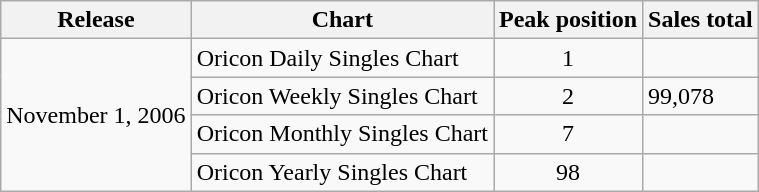<table class="wikitable">
<tr>
<th>Release</th>
<th>Chart</th>
<th>Peak position</th>
<th>Sales total</th>
</tr>
<tr>
<td rowspan="4">November 1, 2006</td>
<td>Oricon Daily Singles Chart</td>
<td align="center">1</td>
<td></td>
</tr>
<tr>
<td>Oricon Weekly Singles Chart</td>
<td align="center">2</td>
<td>99,078</td>
</tr>
<tr>
<td>Oricon Monthly Singles Chart</td>
<td align="center">7</td>
<td></td>
</tr>
<tr>
<td>Oricon Yearly Singles Chart</td>
<td align="center">98</td>
<td></td>
</tr>
</table>
